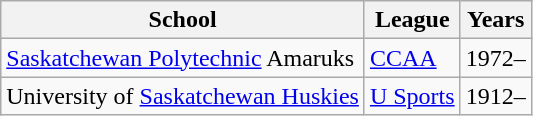<table class="wikitable">
<tr>
<th>School</th>
<th>League</th>
<th>Years</th>
</tr>
<tr>
<td><a href='#'>Saskatchewan Polytechnic</a> Amaruks</td>
<td><a href='#'>CCAA</a></td>
<td>1972–</td>
</tr>
<tr>
<td>University of <a href='#'>Saskatchewan Huskies</a></td>
<td><a href='#'>U Sports</a></td>
<td>1912–</td>
</tr>
</table>
